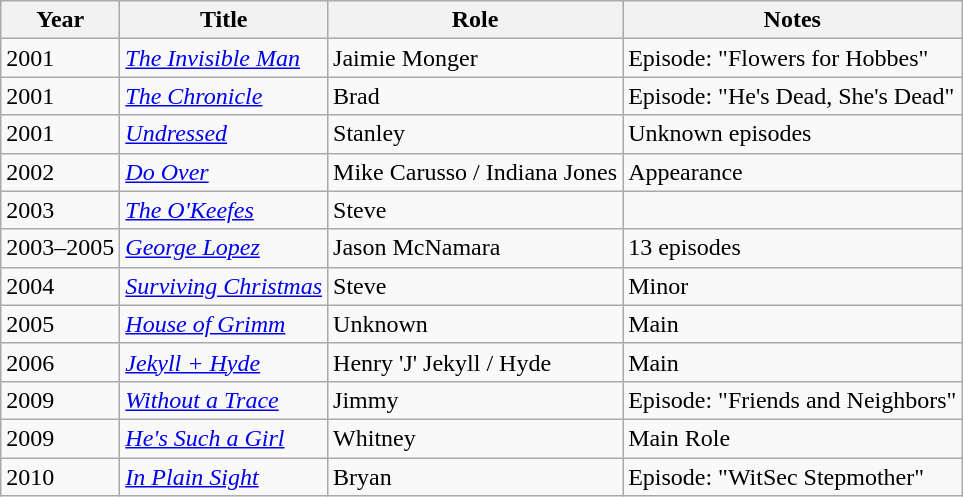<table class="wikitable">
<tr>
<th>Year</th>
<th>Title</th>
<th>Role</th>
<th>Notes</th>
</tr>
<tr>
<td>2001</td>
<td><em><a href='#'>The Invisible Man</a></em></td>
<td>Jaimie Monger</td>
<td>Episode: "Flowers for Hobbes"</td>
</tr>
<tr>
<td>2001</td>
<td><em><a href='#'>The Chronicle</a></em></td>
<td>Brad</td>
<td>Episode: "He's Dead, She's Dead"</td>
</tr>
<tr>
<td>2001</td>
<td><em><a href='#'>Undressed</a></em></td>
<td>Stanley</td>
<td>Unknown episodes</td>
</tr>
<tr>
<td>2002</td>
<td><em><a href='#'>Do Over</a></em></td>
<td>Mike Carusso / Indiana Jones</td>
<td>Appearance</td>
</tr>
<tr>
<td>2003</td>
<td><em><a href='#'>The O'Keefes</a></em></td>
<td>Steve</td>
<td></td>
</tr>
<tr>
<td>2003–2005</td>
<td><em><a href='#'>George Lopez</a></em></td>
<td>Jason McNamara</td>
<td>13 episodes</td>
</tr>
<tr>
<td>2004</td>
<td><em><a href='#'>Surviving Christmas</a></em></td>
<td>Steve</td>
<td>Minor</td>
</tr>
<tr>
<td>2005</td>
<td><em><a href='#'>House of Grimm</a></em></td>
<td>Unknown</td>
<td>Main</td>
</tr>
<tr>
<td>2006</td>
<td><em><a href='#'>Jekyll + Hyde</a></em></td>
<td>Henry 'J' Jekyll / Hyde</td>
<td>Main</td>
</tr>
<tr>
<td>2009</td>
<td><em><a href='#'>Without a Trace</a></em></td>
<td>Jimmy</td>
<td>Episode: "Friends and Neighbors"</td>
</tr>
<tr>
<td>2009</td>
<td><em><a href='#'>He's Such a Girl</a></em></td>
<td>Whitney</td>
<td>Main Role</td>
</tr>
<tr>
<td>2010</td>
<td><em><a href='#'>In Plain Sight</a></em></td>
<td>Bryan</td>
<td>Episode: "WitSec Stepmother"</td>
</tr>
</table>
